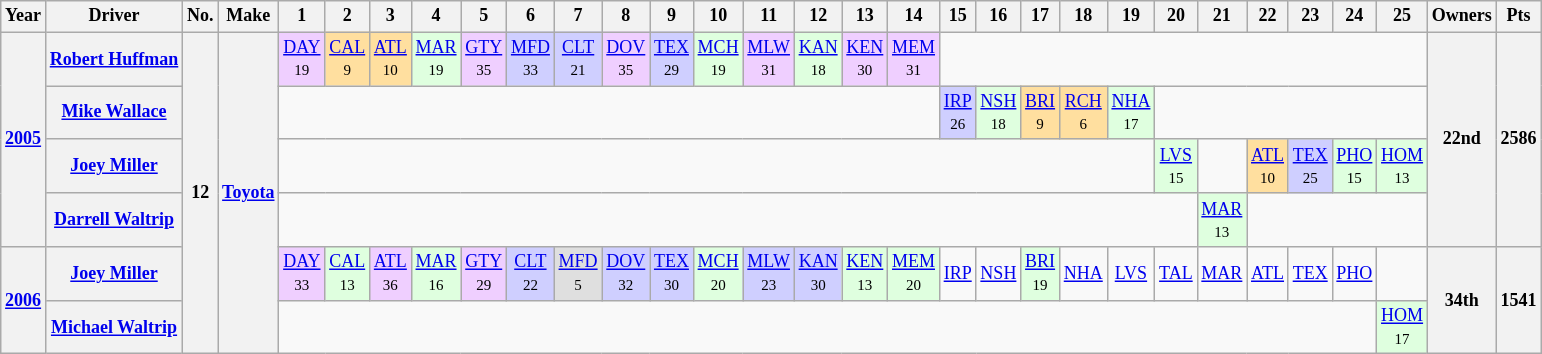<table class="wikitable" style="text-align:center; font-size:75%">
<tr>
<th>Year</th>
<th>Driver</th>
<th>No.</th>
<th>Make</th>
<th>1</th>
<th>2</th>
<th>3</th>
<th>4</th>
<th>5</th>
<th>6</th>
<th>7</th>
<th>8</th>
<th>9</th>
<th>10</th>
<th>11</th>
<th>12</th>
<th>13</th>
<th>14</th>
<th>15</th>
<th>16</th>
<th>17</th>
<th>18</th>
<th>19</th>
<th>20</th>
<th>21</th>
<th>22</th>
<th>23</th>
<th>24</th>
<th>25</th>
<th>Owners</th>
<th>Pts</th>
</tr>
<tr>
<th rowspan=4><a href='#'>2005</a></th>
<th><a href='#'>Robert Huffman</a></th>
<th rowspan=6>12</th>
<th rowspan=6><a href='#'>Toyota</a></th>
<td style="background:#EFCFFF;"><a href='#'>DAY</a><br><small>19</small></td>
<td style="background:#FFDF9F;"><a href='#'>CAL</a><br><small>9</small></td>
<td style="background:#FFDF9F;"><a href='#'>ATL</a><br><small>10</small></td>
<td style="background:#DFFFDF;"><a href='#'>MAR</a><br><small>19</small></td>
<td style="background:#EFCFFF;"><a href='#'>GTY</a><br><small>35</small></td>
<td style="background:#CFCFFF;"><a href='#'>MFD</a><br><small>33</small></td>
<td style="background:#CFCFFF;"><a href='#'>CLT</a><br><small>21</small></td>
<td style="background:#EFCFFF;"><a href='#'>DOV</a><br><small>35</small></td>
<td style="background:#CFCFFF;"><a href='#'>TEX</a><br><small>29</small></td>
<td style="background:#DFFFDF;"><a href='#'>MCH</a><br><small>19</small></td>
<td style="background:#EFCFFF;"><a href='#'>MLW</a><br><small>31</small></td>
<td style="background:#DFFFDF;"><a href='#'>KAN</a><br><small>18</small></td>
<td style="background:#EFCFFF;"><a href='#'>KEN</a><br><small>30</small></td>
<td style="background:#EFCFFF;"><a href='#'>MEM</a><br><small>31</small></td>
<td colspan=11></td>
<th rowspan=4>22nd</th>
<th rowspan=4>2586</th>
</tr>
<tr>
<th><a href='#'>Mike Wallace</a></th>
<td colspan=14></td>
<td style="background:#CFCFFF;"><a href='#'>IRP</a><br><small>26</small></td>
<td style="background:#DFFFDF;"><a href='#'>NSH</a><br><small>18</small></td>
<td style="background:#FFDF9F;"><a href='#'>BRI</a><br><small>9</small></td>
<td style="background:#FFDF9F;"><a href='#'>RCH</a><br><small>6</small></td>
<td style="background:#DFFFDF;"><a href='#'>NHA</a><br><small>17</small></td>
<td colspan=6></td>
</tr>
<tr>
<th><a href='#'>Joey Miller</a></th>
<td colspan=19></td>
<td style="background:#DFFFDF;"><a href='#'>LVS</a><br><small>15</small></td>
<td></td>
<td style="background:#FFDF9F;"><a href='#'>ATL</a><br><small>10</small></td>
<td style="background:#CFCFFF;"><a href='#'>TEX</a><br><small>25</small></td>
<td style="background:#DFFFDF;"><a href='#'>PHO</a><br><small>15</small></td>
<td style="background:#DFFFDF;"><a href='#'>HOM</a><br><small>13</small></td>
</tr>
<tr>
<th><a href='#'>Darrell Waltrip</a></th>
<td colspan=20></td>
<td style="background:#DFFFDF;"><a href='#'>MAR</a><br><small>13</small></td>
<td colspan=4></td>
</tr>
<tr>
<th rowspan=2><a href='#'>2006</a></th>
<th><a href='#'>Joey Miller</a></th>
<td style="background:#EFCFFF;"><a href='#'>DAY</a><br><small>33</small></td>
<td style="background:#DFFFDF;"><a href='#'>CAL</a><br><small>13</small></td>
<td style="background:#EFCFFF;"><a href='#'>ATL</a><br><small>36</small></td>
<td style="background:#DFFFDF;"><a href='#'>MAR</a><br><small>16</small></td>
<td style="background:#EFCFFF;"><a href='#'>GTY</a><br><small>29</small></td>
<td style="background:#CFCFFF;"><a href='#'>CLT</a><br><small>22</small></td>
<td style="background:#DFDFDF;"><a href='#'>MFD</a><br><small>5</small></td>
<td style="background:#CFCFFF;"><a href='#'>DOV</a><br><small>32</small></td>
<td style="background:#CFCFFF;"><a href='#'>TEX</a><br><small>30</small></td>
<td style="background:#DFFFDF;"><a href='#'>MCH</a><br><small>20</small></td>
<td style="background:#CFCFFF;"><a href='#'>MLW</a><br><small>23</small></td>
<td style="background:#CFCFFF;"><a href='#'>KAN</a><br><small>30</small></td>
<td style="background:#DFFFDF;"><a href='#'>KEN</a><br><small>13</small></td>
<td style="background:#DFFFDF;"><a href='#'>MEM</a><br><small>20</small></td>
<td><a href='#'>IRP</a></td>
<td><a href='#'>NSH</a></td>
<td style="background:#DFFFDF;"><a href='#'>BRI</a><br><small>19</small></td>
<td><a href='#'>NHA</a></td>
<td><a href='#'>LVS</a></td>
<td><a href='#'>TAL</a></td>
<td><a href='#'>MAR</a></td>
<td><a href='#'>ATL</a></td>
<td><a href='#'>TEX</a></td>
<td><a href='#'>PHO</a></td>
<td></td>
<th rowspan=2>34th</th>
<th rowspan=2>1541</th>
</tr>
<tr>
<th><a href='#'>Michael Waltrip</a></th>
<td colspan=24></td>
<td style="background:#DFFFDF;"><a href='#'>HOM</a><br><small>17</small></td>
</tr>
</table>
